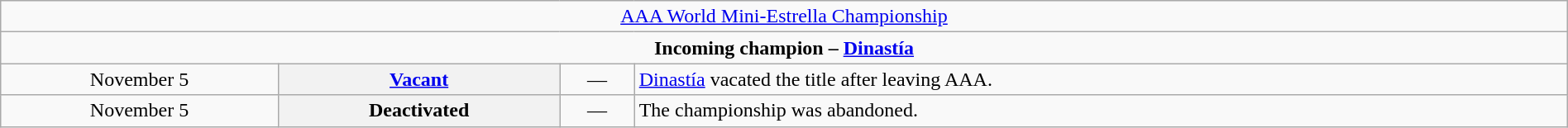<table class="wikitable" style="text-align:center; width:100%;">
<tr>
<td colspan="4" style="text-align: center;"><a href='#'>AAA World Mini-Estrella Championship</a></td>
</tr>
<tr>
<td colspan="4" style="text-align: center;"><strong>Incoming champion – <a href='#'>Dinastía</a></strong></td>
</tr>
<tr>
<td>November 5</td>
<th><a href='#'>Vacant</a></th>
<td>—</td>
<td align=left><a href='#'>Dinastía</a> vacated the title after leaving AAA.</td>
</tr>
<tr>
<td>November 5</td>
<th><strong>Deactivated</strong></th>
<td>—</td>
<td align=left>The championship was abandoned.</td>
</tr>
</table>
